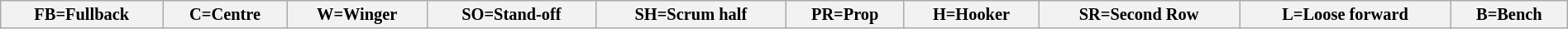<table class="wikitable"  style="font-size:85%; width:100%;">
<tr>
<th>FB=Fullback</th>
<th>C=Centre</th>
<th>W=Winger</th>
<th>SO=Stand-off</th>
<th>SH=Scrum half</th>
<th>PR=Prop</th>
<th>H=Hooker</th>
<th>SR=Second Row</th>
<th>L=Loose forward</th>
<th>B=Bench</th>
</tr>
</table>
